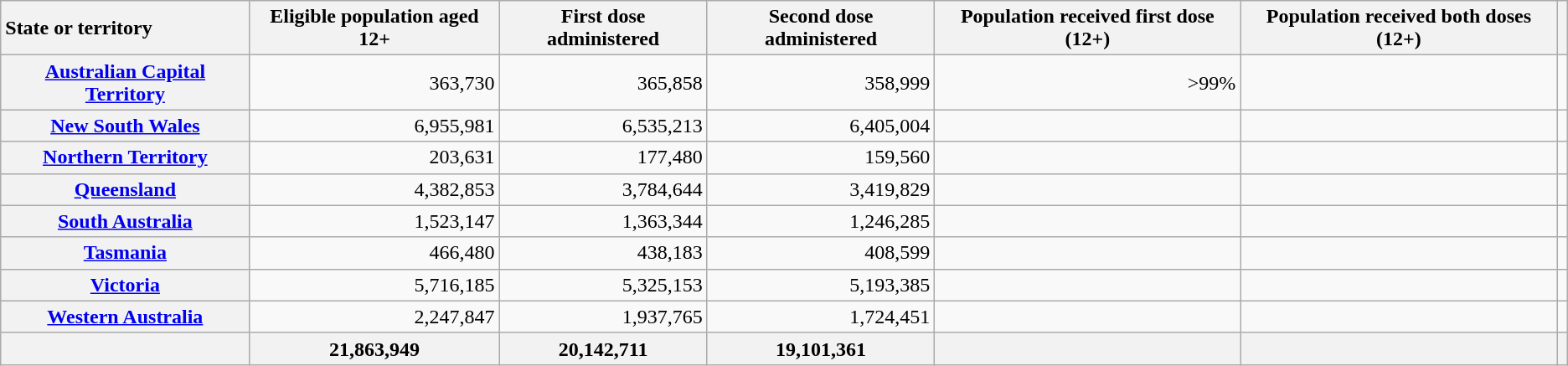<table class="wikitable plainrowheaders sortable sort-under" style="text-align:right;">
<tr>
<th style="text-align:left;" scope="col">State or territory</th>
<th>Eligible population aged 12+ </th>
<th>First dose administered</th>
<th>Second dose administered</th>
<th>Population received first dose (12+)</th>
<th>Population received both doses (12+)</th>
<th style="text-align:right; padding-right:4px;" scope="col" class="unsortable"></th>
</tr>
<tr>
<th scope="row"><a href='#'>Australian Capital Territory</a></th>
<td>363,730</td>
<td>365,858</td>
<td>358,999</td>
<td>>99%</td>
<td></td>
<td></td>
</tr>
<tr>
<th scope="row"><a href='#'>New South Wales</a></th>
<td>6,955,981</td>
<td>6,535,213</td>
<td>6,405,004</td>
<td></td>
<td></td>
<td></td>
</tr>
<tr>
<th scope="row"><a href='#'>Northern Territory</a></th>
<td>203,631</td>
<td>177,480</td>
<td>159,560</td>
<td></td>
<td></td>
<td></td>
</tr>
<tr>
<th scope="row"><a href='#'>Queensland</a></th>
<td>4,382,853</td>
<td>3,784,644</td>
<td>3,419,829</td>
<td></td>
<td></td>
<td></td>
</tr>
<tr>
<th scope="row"><a href='#'>South Australia</a></th>
<td>1,523,147</td>
<td>1,363,344</td>
<td>1,246,285</td>
<td></td>
<td></td>
<td></td>
</tr>
<tr>
<th scope="row"><a href='#'>Tasmania</a></th>
<td>466,480</td>
<td>438,183</td>
<td>408,599</td>
<td></td>
<td></td>
<td></td>
</tr>
<tr>
<th scope="row"><a href='#'>Victoria</a></th>
<td>5,716,185</td>
<td>5,325,153</td>
<td>5,193,385</td>
<td></td>
<td></td>
<td></td>
</tr>
<tr>
<th scope="row"><a href='#'>Western Australia</a></th>
<td>2,247,847</td>
<td>1,937,765</td>
<td>1,724,451</td>
<td></td>
<td></td>
<td></td>
</tr>
<tr>
<th scope="row"></th>
<th>21,863,949</th>
<th>20,142,711</th>
<th>19,101,361</th>
<th></th>
<th></th>
<th></th>
</tr>
</table>
